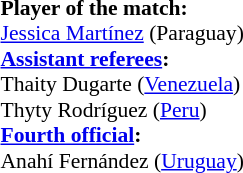<table width=100% style="font-size:90%">
<tr>
<td><br><strong>Player of the match:</strong>
<br><a href='#'>Jessica Martínez</a> (Paraguay)<br><strong><a href='#'>Assistant referees</a>:</strong>
<br>Thaity Dugarte (<a href='#'>Venezuela</a>)
<br>Thyty Rodríguez  (<a href='#'>Peru</a>)
<br><strong><a href='#'>Fourth official</a>:</strong>
<br>Anahí Fernández (<a href='#'>Uruguay</a>)</td>
</tr>
</table>
